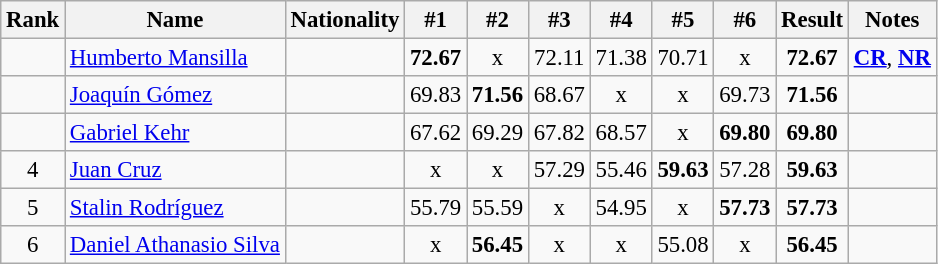<table class="wikitable sortable" style="text-align:center;font-size:95%">
<tr>
<th>Rank</th>
<th>Name</th>
<th>Nationality</th>
<th>#1</th>
<th>#2</th>
<th>#3</th>
<th>#4</th>
<th>#5</th>
<th>#6</th>
<th>Result</th>
<th>Notes</th>
</tr>
<tr>
<td></td>
<td align=left><a href='#'>Humberto Mansilla</a></td>
<td align=left></td>
<td><strong>72.67</strong></td>
<td>x</td>
<td>72.11</td>
<td>71.38</td>
<td>70.71</td>
<td>x</td>
<td><strong>72.67</strong></td>
<td><strong><a href='#'>CR</a></strong>, <strong><a href='#'>NR</a></strong></td>
</tr>
<tr>
<td></td>
<td align=left><a href='#'>Joaquín Gómez</a></td>
<td align=left></td>
<td>69.83</td>
<td><strong>71.56</strong></td>
<td>68.67</td>
<td>x</td>
<td>x</td>
<td>69.73</td>
<td><strong>71.56</strong></td>
<td></td>
</tr>
<tr>
<td></td>
<td align=left><a href='#'>Gabriel Kehr</a></td>
<td align=left></td>
<td>67.62</td>
<td>69.29</td>
<td>67.82</td>
<td>68.57</td>
<td>x</td>
<td><strong>69.80</strong></td>
<td><strong>69.80</strong></td>
<td></td>
</tr>
<tr>
<td>4</td>
<td align=left><a href='#'>Juan Cruz</a></td>
<td align=left></td>
<td>x</td>
<td>x</td>
<td>57.29</td>
<td>55.46</td>
<td><strong>59.63</strong></td>
<td>57.28</td>
<td><strong>59.63</strong></td>
<td></td>
</tr>
<tr>
<td>5</td>
<td align=left><a href='#'>Stalin Rodríguez</a></td>
<td align=left></td>
<td>55.79</td>
<td>55.59</td>
<td>x</td>
<td>54.95</td>
<td>x</td>
<td><strong>57.73</strong></td>
<td><strong>57.73</strong></td>
<td></td>
</tr>
<tr>
<td>6</td>
<td align=left><a href='#'>Daniel Athanasio Silva</a></td>
<td align=left></td>
<td>x</td>
<td><strong>56.45</strong></td>
<td>x</td>
<td>x</td>
<td>55.08</td>
<td>x</td>
<td><strong>56.45</strong></td>
<td></td>
</tr>
</table>
